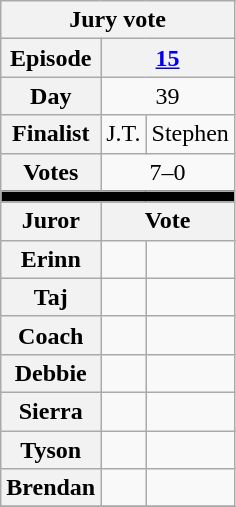<table class="wikitable" style="text-align:center">
<tr>
<th colspan="3">Jury vote</th>
</tr>
<tr>
<th>Episode</th>
<th colspan="2"><a href='#'>15</a></th>
</tr>
<tr>
<th>Day</th>
<td colspan="2">39</td>
</tr>
<tr>
<th>Finalist</th>
<td>J.T.</td>
<td>Stephen</td>
</tr>
<tr>
<th>Votes</th>
<td colspan=2>7–0</td>
</tr>
<tr>
<td colspan=3 bgcolor=black></td>
</tr>
<tr>
<th>Juror</th>
<th colspan="2">Vote</th>
</tr>
<tr>
<th>Erinn</th>
<td></td>
<td></td>
</tr>
<tr>
<th>Taj</th>
<td></td>
<td></td>
</tr>
<tr>
<th>Coach</th>
<td></td>
<td></td>
</tr>
<tr>
<th>Debbie</th>
<td></td>
<td></td>
</tr>
<tr>
<th>Sierra</th>
<td></td>
<td></td>
</tr>
<tr>
<th>Tyson</th>
<td></td>
<td></td>
</tr>
<tr>
<th>Brendan</th>
<td></td>
<td></td>
</tr>
<tr>
</tr>
</table>
